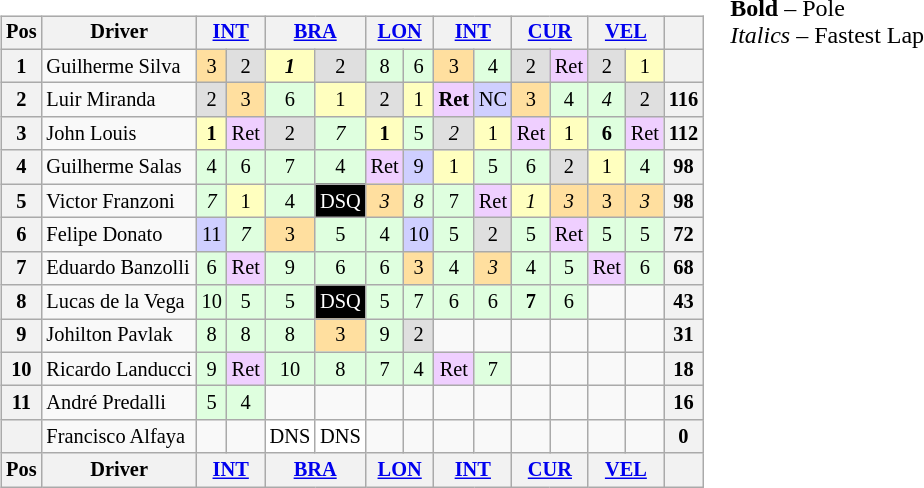<table>
<tr>
<td valign="top"><br><table align="left"| class="wikitable" style="font-size: 85%; text-align: center">
<tr valign="top">
<th valign="middle">Pos</th>
<th valign="middle">Driver</th>
<th colspan=2><a href='#'>INT</a></th>
<th colspan=2><a href='#'>BRA</a></th>
<th colspan=2><a href='#'>LON</a></th>
<th colspan=2><a href='#'>INT</a></th>
<th colspan=2><a href='#'>CUR</a></th>
<th colspan=2><a href='#'>VEL</a></th>
<th valign="middle"></th>
</tr>
<tr>
<th>1</th>
<td align=left>Guilherme Silva</td>
<td style="background:#FFDF9F;">3</td>
<td style="background:#DFDFDF;">2</td>
<td style="background:#FFFFBF;"><strong><em>1</em></strong></td>
<td style="background:#DFDFDF;">2</td>
<td style="background:#DFFFDF;">8</td>
<td style="background:#DFFFDF;">6</td>
<td style="background:#FFDF9F;">3</td>
<td style="background:#DFFFDF;">4</td>
<td style="background:#DFDFDF;">2</td>
<td style="background:#EFCFFF;">Ret</td>
<td style="background:#DFDFDF;">2</td>
<td style="background:#FFFFBF;">1</td>
<th></th>
</tr>
<tr>
<th>2</th>
<td align=left>Luir Miranda</td>
<td style="background:#DFDFDF;">2</td>
<td style="background:#FFDF9F;">3</td>
<td style="background:#DFFFDF;">6</td>
<td style="background:#FFFFBF;">1</td>
<td style="background:#DFDFDF;">2</td>
<td style="background:#FFFFBF;">1</td>
<td style="background:#EFCFFF;"><strong>Ret</strong></td>
<td style="background:#cfcfff;">NC</td>
<td style="background:#FFDF9F;">3</td>
<td style="background:#DFFFDF;">4</td>
<td style="background:#DFFFDF;"><em>4</em></td>
<td style="background:#DFDFDF;">2</td>
<th>116</th>
</tr>
<tr>
<th>3</th>
<td align=left>John Louis</td>
<td style="background:#FFFFBF;"><strong>1</strong></td>
<td style="background:#EFCFFF;">Ret</td>
<td style="background:#DFDFDF;">2</td>
<td style="background:#DFFFDF;"><em>7</em></td>
<td style="background:#FFFFBF;"><strong>1</strong></td>
<td style="background:#DFFFDF;">5</td>
<td style="background:#DFDFDF;"><em>2</em></td>
<td style="background:#FFFFBF;">1</td>
<td style="background:#EFCFFF;">Ret</td>
<td style="background:#FFFFBF;">1</td>
<td style="background:#DFFFDF;"><strong>6</strong></td>
<td style="background:#EFCFFF;">Ret</td>
<th>112</th>
</tr>
<tr>
<th>4</th>
<td align=left>Guilherme Salas</td>
<td style="background:#DFFFDF;">4</td>
<td style="background:#DFFFDF;">6</td>
<td style="background:#DFFFDF;">7</td>
<td style="background:#DFFFDF;">4</td>
<td style="background:#EFCFFF;">Ret</td>
<td style="background:#cfcfff;">9</td>
<td style="background:#FFFFBF;">1</td>
<td style="background:#DFFFDF;">5</td>
<td style="background:#DFFFDF;">6</td>
<td style="background:#DFDFDF;">2</td>
<td style="background:#FFFFBF;">1</td>
<td style="background:#DFFFDF;">4</td>
<th>98</th>
</tr>
<tr>
<th>5</th>
<td align=left>Victor Franzoni</td>
<td style="background:#DFFFDF;"><em>7</em></td>
<td style="background:#FFFFBF;">1</td>
<td style="background:#DFFFDF;">4</td>
<td style="background:black; color:white;">DSQ</td>
<td style="background:#FFDF9F;"><em>3</em></td>
<td style="background:#DFFFDF;"><em>8</em></td>
<td style="background:#DFFFDF;">7</td>
<td style="background:#EFCFFF;">Ret</td>
<td style="background:#FFFFBF;"><em>1</em></td>
<td style="background:#FFDF9F;"><em>3</em></td>
<td style="background:#FFDF9F;">3</td>
<td style="background:#FFDF9F;"><em>3</em></td>
<th>98</th>
</tr>
<tr>
<th>6</th>
<td align=left>Felipe Donato</td>
<td style="background:#cfcfff;">11</td>
<td style="background:#DFFFDF;"><em>7</em></td>
<td style="background:#FFDF9F;">3</td>
<td style="background:#DFFFDF;">5</td>
<td style="background:#DFFFDF;">4</td>
<td style="background:#cfcfff;">10</td>
<td style="background:#DFFFDF;">5</td>
<td style="background:#DFDFDF;">2</td>
<td style="background:#DFFFDF;">5</td>
<td style="background:#EFCFFF;">Ret</td>
<td style="background:#DFFFDF;">5</td>
<td style="background:#DFFFDF;">5</td>
<th>72</th>
</tr>
<tr>
<th>7</th>
<td align=left>Eduardo Banzolli</td>
<td style="background:#DFFFDF;">6</td>
<td style="background:#EFCFFF;">Ret</td>
<td style="background:#DFFFDF;">9</td>
<td style="background:#DFFFDF;">6</td>
<td style="background:#DFFFDF;">6</td>
<td style="background:#FFDF9F;">3</td>
<td style="background:#DFFFDF;">4</td>
<td style="background:#FFDF9F;"><em>3</em></td>
<td style="background:#DFFFDF;">4</td>
<td style="background:#DFFFDF;">5</td>
<td style="background:#EFCFFF;">Ret</td>
<td style="background:#DFFFDF;">6</td>
<th>68</th>
</tr>
<tr>
<th>8</th>
<td align=left>Lucas de la Vega</td>
<td style="background:#DFFFDF;">10</td>
<td style="background:#DFFFDF;">5</td>
<td style="background:#DFFFDF;">5</td>
<td style="background:black; color:white;">DSQ</td>
<td style="background:#DFFFDF;">5</td>
<td style="background:#DFFFDF;">7</td>
<td style="background:#DFFFDF;">6</td>
<td style="background:#DFFFDF;">6</td>
<td style="background:#DFFFDF;"><strong>7</strong></td>
<td style="background:#DFFFDF;">6</td>
<td></td>
<td></td>
<th>43</th>
</tr>
<tr>
<th>9</th>
<td align=left>Johilton Pavlak</td>
<td style="background:#DFFFDF;">8</td>
<td style="background:#DFFFDF;">8</td>
<td style="background:#DFFFDF;">8</td>
<td style="background:#FFDF9F;">3</td>
<td style="background:#DFFFDF;">9</td>
<td style="background:#DFDFDF;">2</td>
<td></td>
<td></td>
<td></td>
<td></td>
<td></td>
<td></td>
<th>31</th>
</tr>
<tr>
<th>10</th>
<td align=left>Ricardo Landucci</td>
<td style="background:#DFFFDF;">9</td>
<td style="background:#EFCFFF;">Ret</td>
<td style="background:#DFFFDF;">10</td>
<td style="background:#DFFFDF;">8</td>
<td style="background:#DFFFDF;">7</td>
<td style="background:#DFFFDF;">4</td>
<td style="background:#EFCFFF;">Ret</td>
<td style="background:#DFFFDF;">7</td>
<td></td>
<td></td>
<td></td>
<td></td>
<th>18</th>
</tr>
<tr>
<th>11</th>
<td align=left>André Predalli</td>
<td style="background:#DFFFDF;">5</td>
<td style="background:#DFFFDF;">4</td>
<td></td>
<td></td>
<td></td>
<td></td>
<td></td>
<td></td>
<td></td>
<td></td>
<td></td>
<td></td>
<th>16</th>
</tr>
<tr>
<th></th>
<td align=left>Francisco Alfaya</td>
<td></td>
<td></td>
<td style="background:#FFFFFF;">DNS</td>
<td style="background:#FFFFFF;">DNS</td>
<td></td>
<td></td>
<td></td>
<td></td>
<td></td>
<td></td>
<td></td>
<td></td>
<th>0</th>
</tr>
<tr valign="top">
<th valign="middle">Pos</th>
<th valign="middle">Driver</th>
<th colspan=2><a href='#'>INT</a></th>
<th colspan=2><a href='#'>BRA</a></th>
<th colspan=2><a href='#'>LON</a></th>
<th colspan=2><a href='#'>INT</a></th>
<th colspan=2><a href='#'>CUR</a></th>
<th colspan=2><a href='#'>VEL</a></th>
<th valign="middle"></th>
</tr>
</table>
</td>
<td valign="top"><br>
<span><strong>Bold</strong> – Pole<br>
<em>Italics</em> – Fastest Lap</span></td>
</tr>
</table>
